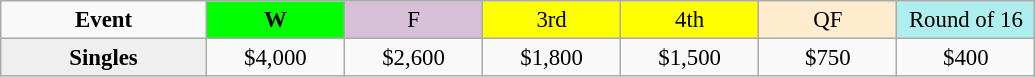<table class=wikitable style=font-size:95%;text-align:center>
<tr>
<td style="width:130px"><strong>Event</strong></td>
<td style="width:85px; background:lime"><strong>W</strong></td>
<td style="width:85px; background:thistle">F</td>
<td style="width:85px; background:#ffff00">3rd</td>
<td style="width:85px; background:#ffff00">4th</td>
<td style="width:85px; background:#ffebcd">QF</td>
<td style="width:85px; background:#afeeee">Round of 16</td>
</tr>
<tr>
<th style=background:#efefef>Singles </th>
<td>$4,000</td>
<td>$2,600</td>
<td>$1,800</td>
<td>$1,500</td>
<td>$750</td>
<td>$400</td>
</tr>
</table>
